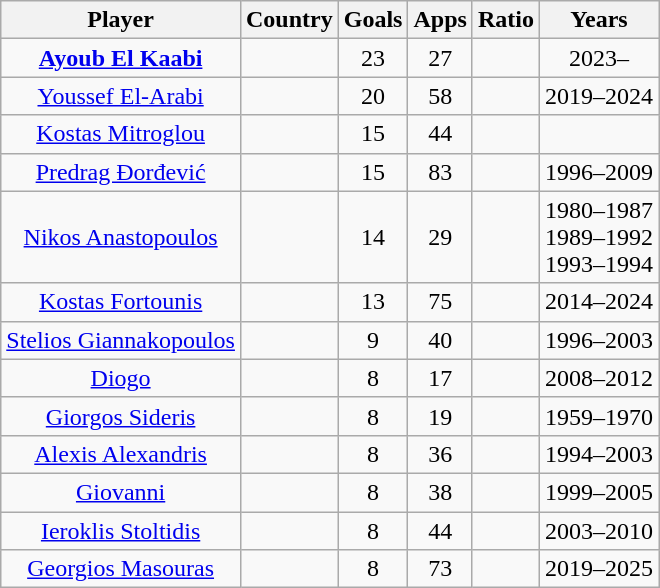<table class="wikitable sortable">
<tr>
<th>Player</th>
<th>Country</th>
<th>Goals</th>
<th>Apps</th>
<th>Ratio</th>
<th>Years</th>
</tr>
<tr>
<td align=center><strong><a href='#'>Ayoub El Kaabi</a></strong></td>
<td></td>
<td align=center>23</td>
<td align=center>27</td>
<td align=center></td>
<td align=center>2023–</td>
</tr>
<tr>
<td align=center><a href='#'>Youssef El-Arabi</a></td>
<td></td>
<td align=center>20</td>
<td align=center>58</td>
<td align=center></td>
<td align=center>2019–2024</td>
</tr>
<tr>
<td align=center><a href='#'>Kostas Mitroglou</a></td>
<td></td>
<td align=center>15</td>
<td align=center>44</td>
<td align=center></td>
<td align=center></td>
</tr>
<tr>
<td align=center><a href='#'>Predrag Đorđević</a></td>
<td></td>
<td align=center>15</td>
<td align=center>83</td>
<td align=center></td>
<td align=center>1996–2009</td>
</tr>
<tr>
<td align=center><a href='#'>Nikos Anastopoulos</a></td>
<td></td>
<td align=center>14</td>
<td align=center>29</td>
<td align=center></td>
<td align=center>1980–1987<br>1989–1992<br>1993–1994</td>
</tr>
<tr>
<td align=center><a href='#'>Kostas Fortounis</a></td>
<td></td>
<td align=center>13</td>
<td align=center>75</td>
<td align=center></td>
<td align=center>2014–2024</td>
</tr>
<tr>
<td align=center><a href='#'>Stelios Giannakopoulos</a></td>
<td></td>
<td align=center>9</td>
<td align=center>40</td>
<td align=center></td>
<td align=center>1996–2003</td>
</tr>
<tr>
<td align=center><a href='#'>Diogo</a></td>
<td></td>
<td align=center>8</td>
<td align=center>17</td>
<td align=center></td>
<td align=center>2008–2012</td>
</tr>
<tr>
<td align=center><a href='#'>Giorgos Sideris</a></td>
<td></td>
<td align=center>8</td>
<td align=center>19</td>
<td align=center></td>
<td align=center>1959–1970</td>
</tr>
<tr>
<td align=center><a href='#'>Alexis Alexandris</a></td>
<td></td>
<td align=center>8</td>
<td align=center>36</td>
<td align=center></td>
<td align=center>1994–2003</td>
</tr>
<tr>
<td align=center><a href='#'>Giovanni</a></td>
<td></td>
<td align=center>8</td>
<td align=center>38</td>
<td align=center></td>
<td align=center>1999–2005</td>
</tr>
<tr>
<td align=center><a href='#'>Ieroklis Stoltidis</a></td>
<td></td>
<td align=center>8</td>
<td align=center>44</td>
<td align=center></td>
<td align=center>2003–2010</td>
</tr>
<tr>
<td align=center><a href='#'>Georgios Masouras</a></td>
<td></td>
<td align=center>8</td>
<td align=center>73</td>
<td align=center></td>
<td align=center>2019–2025</td>
</tr>
</table>
